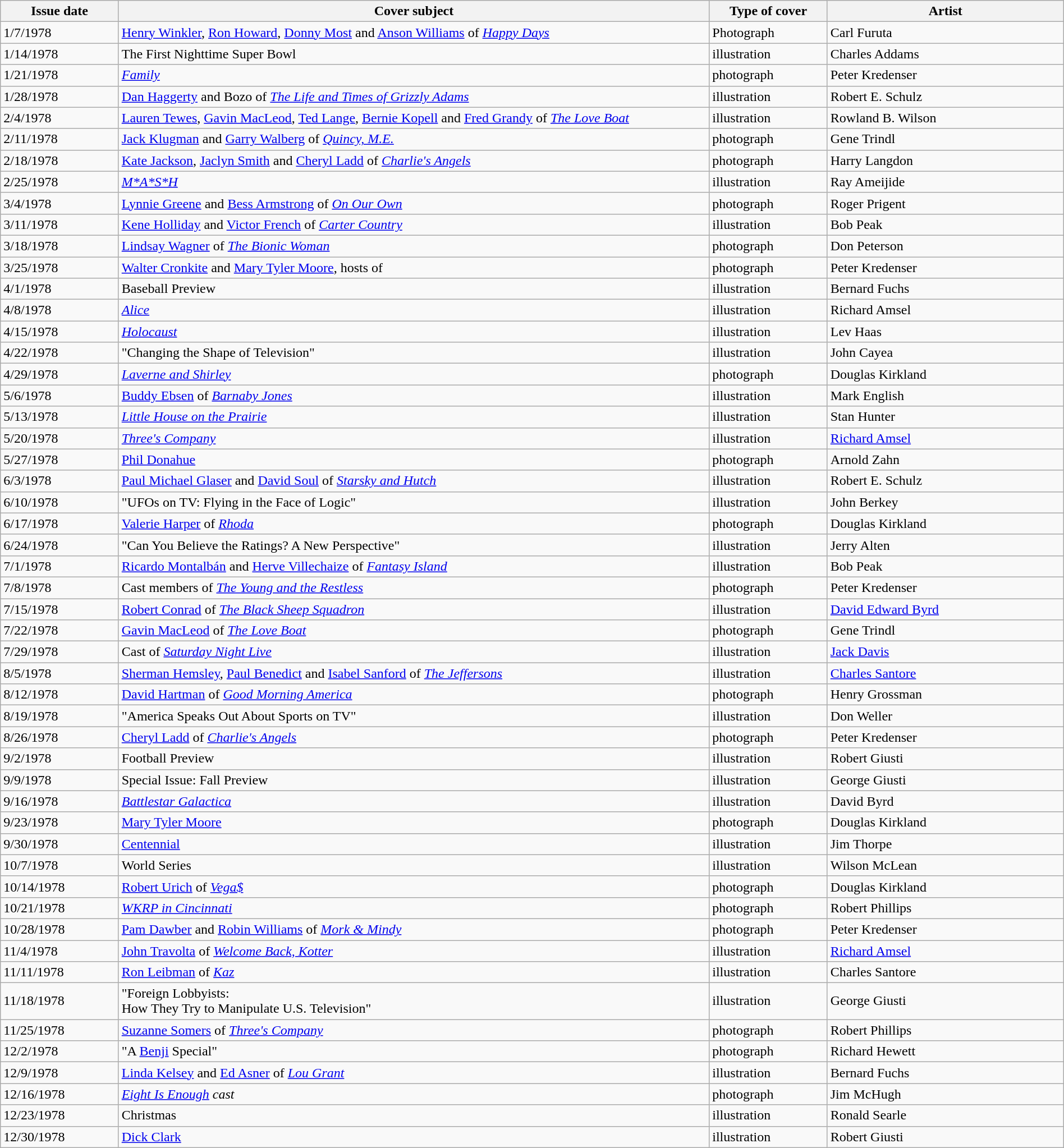<table class="wikitable sortable" width=100% style="font-size:100%;">
<tr>
<th width=10%>Issue date</th>
<th width=50%>Cover subject</th>
<th width=10%>Type of cover</th>
<th width=20%>Artist</th>
</tr>
<tr>
<td>1/7/1978</td>
<td><a href='#'>Henry Winkler</a>, <a href='#'>Ron Howard</a>, <a href='#'>Donny Most</a> and <a href='#'>Anson Williams</a> of <em><a href='#'>Happy Days</a></em></td>
<td>Photograph</td>
<td>Carl Furuta</td>
</tr>
<tr>
<td>1/14/1978</td>
<td>The First Nighttime Super Bowl</td>
<td>illustration</td>
<td>Charles Addams</td>
</tr>
<tr>
<td>1/21/1978</td>
<td><em><a href='#'>Family</a></em></td>
<td>photograph</td>
<td>Peter Kredenser</td>
</tr>
<tr>
<td>1/28/1978</td>
<td><a href='#'>Dan Haggerty</a> and Bozo of <em><a href='#'>The Life and Times of Grizzly Adams</a></em></td>
<td>illustration</td>
<td>Robert E. Schulz</td>
</tr>
<tr>
<td>2/4/1978</td>
<td><a href='#'>Lauren Tewes</a>, <a href='#'>Gavin MacLeod</a>, <a href='#'>Ted Lange</a>, <a href='#'>Bernie Kopell</a> and <a href='#'>Fred Grandy</a> of <em><a href='#'>The Love Boat</a></em></td>
<td>illustration</td>
<td>Rowland B. Wilson</td>
</tr>
<tr>
<td>2/11/1978</td>
<td><a href='#'>Jack Klugman</a> and <a href='#'>Garry Walberg</a> of <em><a href='#'>Quincy, M.E.</a></em></td>
<td>photograph</td>
<td>Gene Trindl</td>
</tr>
<tr>
<td>2/18/1978</td>
<td><a href='#'>Kate Jackson</a>, <a href='#'>Jaclyn Smith</a> and <a href='#'>Cheryl Ladd</a> of <em><a href='#'>Charlie's Angels</a></em></td>
<td>photograph</td>
<td>Harry Langdon</td>
</tr>
<tr>
<td>2/25/1978</td>
<td><em><a href='#'>M*A*S*H</a></em></td>
<td>illustration</td>
<td>Ray Ameijide</td>
</tr>
<tr>
<td>3/4/1978</td>
<td><a href='#'>Lynnie Greene</a> and <a href='#'>Bess Armstrong</a> of <em><a href='#'>On Our Own</a></em></td>
<td>photograph</td>
<td>Roger Prigent</td>
</tr>
<tr>
<td>3/11/1978</td>
<td><a href='#'>Kene Holliday</a> and <a href='#'>Victor French</a> of <em><a href='#'>Carter Country</a></em></td>
<td>illustration</td>
<td>Bob Peak</td>
</tr>
<tr>
<td>3/18/1978</td>
<td><a href='#'>Lindsay Wagner</a> of <em><a href='#'>The Bionic Woman</a></em></td>
<td>photograph</td>
<td>Don Peterson</td>
</tr>
<tr>
<td>3/25/1978</td>
<td><a href='#'>Walter Cronkite</a> and <a href='#'>Mary Tyler Moore</a>, hosts of <em></em></td>
<td>photograph</td>
<td>Peter Kredenser</td>
</tr>
<tr>
<td>4/1/1978</td>
<td>Baseball Preview</td>
<td>illustration</td>
<td>Bernard Fuchs</td>
</tr>
<tr>
<td>4/8/1978</td>
<td><em><a href='#'>Alice</a></em></td>
<td>illustration</td>
<td>Richard Amsel</td>
</tr>
<tr>
<td>4/15/1978</td>
<td><em><a href='#'>Holocaust</a></em></td>
<td>illustration</td>
<td>Lev Haas</td>
</tr>
<tr>
<td>4/22/1978</td>
<td>"Changing the Shape of Television"</td>
<td>illustration</td>
<td>John Cayea</td>
</tr>
<tr>
<td>4/29/1978</td>
<td><em><a href='#'>Laverne and Shirley</a></em></td>
<td>photograph</td>
<td>Douglas Kirkland</td>
</tr>
<tr>
<td>5/6/1978</td>
<td><a href='#'>Buddy Ebsen</a> of <em><a href='#'>Barnaby Jones</a></em></td>
<td>illustration</td>
<td>Mark English</td>
</tr>
<tr>
<td>5/13/1978</td>
<td><em><a href='#'>Little House on the Prairie</a></em></td>
<td>illustration</td>
<td>Stan Hunter</td>
</tr>
<tr>
<td>5/20/1978</td>
<td><em><a href='#'>Three's Company</a></em></td>
<td>illustration</td>
<td><a href='#'>Richard Amsel</a></td>
</tr>
<tr>
<td>5/27/1978</td>
<td><a href='#'>Phil Donahue</a></td>
<td>photograph</td>
<td>Arnold Zahn</td>
</tr>
<tr>
<td>6/3/1978</td>
<td><a href='#'>Paul Michael Glaser</a> and <a href='#'>David Soul</a> of <em><a href='#'>Starsky and Hutch</a></em></td>
<td>illustration</td>
<td>Robert E. Schulz</td>
</tr>
<tr>
<td>6/10/1978</td>
<td>"UFOs on TV: Flying in the Face of Logic"</td>
<td>illustration</td>
<td>John Berkey</td>
</tr>
<tr>
<td>6/17/1978</td>
<td><a href='#'>Valerie Harper</a> of <em><a href='#'>Rhoda</a></em></td>
<td>photograph</td>
<td>Douglas Kirkland</td>
</tr>
<tr>
<td>6/24/1978</td>
<td>"Can You Believe the Ratings? A New Perspective"</td>
<td>illustration</td>
<td>Jerry Alten</td>
</tr>
<tr>
<td>7/1/1978</td>
<td><a href='#'>Ricardo Montalbán</a> and <a href='#'>Herve Villechaize</a> of <em><a href='#'>Fantasy Island</a></em></td>
<td>illustration</td>
<td>Bob Peak</td>
</tr>
<tr>
<td>7/8/1978</td>
<td>Cast members of <em><a href='#'>The Young and the Restless</a></em></td>
<td>photograph</td>
<td>Peter Kredenser</td>
</tr>
<tr>
<td>7/15/1978</td>
<td><a href='#'>Robert Conrad</a> of <em><a href='#'>The Black Sheep Squadron</a></em></td>
<td>illustration</td>
<td><a href='#'>David Edward Byrd</a></td>
</tr>
<tr>
<td>7/22/1978</td>
<td><a href='#'>Gavin MacLeod</a> of <em><a href='#'>The Love Boat</a></em></td>
<td>photograph</td>
<td>Gene Trindl</td>
</tr>
<tr>
<td>7/29/1978</td>
<td>Cast of <em><a href='#'>Saturday Night Live</a></em></td>
<td>illustration</td>
<td><a href='#'>Jack Davis</a></td>
</tr>
<tr>
<td>8/5/1978</td>
<td><a href='#'>Sherman Hemsley</a>, <a href='#'>Paul Benedict</a> and <a href='#'>Isabel Sanford</a> of <em><a href='#'>The Jeffersons</a></em></td>
<td>illustration</td>
<td><a href='#'>Charles Santore</a></td>
</tr>
<tr>
<td>8/12/1978</td>
<td><a href='#'>David Hartman</a> of <em><a href='#'>Good Morning America</a></em></td>
<td>photograph</td>
<td>Henry Grossman</td>
</tr>
<tr>
<td>8/19/1978</td>
<td>"America Speaks Out About Sports on TV"</td>
<td>illustration</td>
<td>Don Weller</td>
</tr>
<tr>
<td>8/26/1978</td>
<td><a href='#'>Cheryl Ladd</a> of <em><a href='#'>Charlie's Angels</a></em></td>
<td>photograph</td>
<td>Peter Kredenser</td>
</tr>
<tr>
<td>9/2/1978</td>
<td>Football Preview</td>
<td>illustration</td>
<td>Robert Giusti</td>
</tr>
<tr>
<td>9/9/1978</td>
<td>Special Issue: Fall Preview</td>
<td>illustration</td>
<td>George Giusti</td>
</tr>
<tr>
<td>9/16/1978</td>
<td><em><a href='#'>Battlestar Galactica</a></em></td>
<td>illustration</td>
<td>David Byrd</td>
</tr>
<tr>
<td>9/23/1978</td>
<td><a href='#'>Mary Tyler Moore</a></td>
<td>photograph</td>
<td>Douglas Kirkland</td>
</tr>
<tr>
<td>9/30/1978</td>
<td><a href='#'>Centennial</a></td>
<td>illustration</td>
<td>Jim Thorpe</td>
</tr>
<tr>
<td>10/7/1978</td>
<td>World Series</td>
<td>illustration</td>
<td>Wilson McLean</td>
</tr>
<tr>
<td>10/14/1978</td>
<td><a href='#'>Robert Urich</a> of <em><a href='#'>Vega$</a></em></td>
<td>photograph</td>
<td>Douglas Kirkland</td>
</tr>
<tr>
<td>10/21/1978</td>
<td><em><a href='#'>WKRP in Cincinnati</a></em></td>
<td>photograph</td>
<td>Robert Phillips</td>
</tr>
<tr>
<td>10/28/1978</td>
<td><a href='#'>Pam Dawber</a> and <a href='#'>Robin Williams</a> of <em><a href='#'>Mork & Mindy</a></em></td>
<td>photograph</td>
<td>Peter Kredenser</td>
</tr>
<tr>
<td>11/4/1978</td>
<td><a href='#'>John Travolta</a> of <em><a href='#'>Welcome Back, Kotter</a></em></td>
<td>illustration</td>
<td><a href='#'>Richard Amsel</a></td>
</tr>
<tr>
<td>11/11/1978</td>
<td><a href='#'>Ron Leibman</a> of <em><a href='#'>Kaz</a></em></td>
<td>illustration</td>
<td>Charles Santore</td>
</tr>
<tr>
<td>11/18/1978</td>
<td>"Foreign Lobbyists:<br>How They Try to Manipulate U.S. Television"</td>
<td>illustration</td>
<td>George Giusti</td>
</tr>
<tr>
<td>11/25/1978</td>
<td><a href='#'>Suzanne Somers</a> of <em><a href='#'>Three's Company</a></em></td>
<td>photograph</td>
<td>Robert Phillips</td>
</tr>
<tr>
<td>12/2/1978</td>
<td>"A <a href='#'>Benji</a> Special"</td>
<td>photograph</td>
<td>Richard Hewett</td>
</tr>
<tr>
<td>12/9/1978</td>
<td><a href='#'>Linda Kelsey</a> and <a href='#'>Ed Asner</a> of <em><a href='#'>Lou Grant</a></em></td>
<td>illustration</td>
<td>Bernard Fuchs</td>
</tr>
<tr>
<td>12/16/1978</td>
<td><em><a href='#'>Eight Is Enough</a> cast</em></td>
<td>photograph</td>
<td>Jim McHugh</td>
</tr>
<tr>
<td>12/23/1978</td>
<td>Christmas</td>
<td>illustration</td>
<td>Ronald Searle</td>
</tr>
<tr>
<td>12/30/1978</td>
<td><a href='#'>Dick Clark</a></td>
<td>illustration</td>
<td>Robert Giusti</td>
</tr>
</table>
